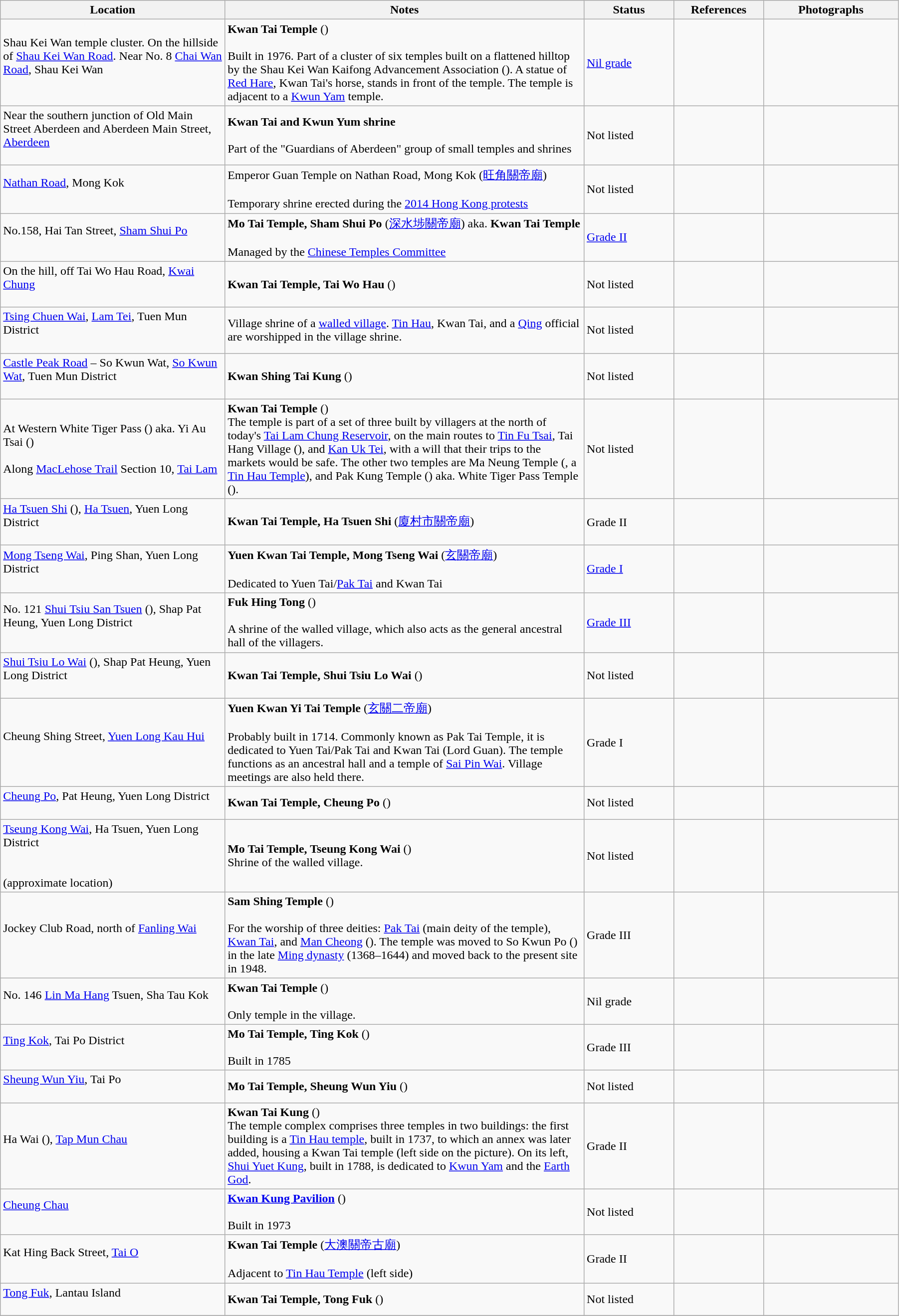<table class="wikitable sortable" style="width:95%">
<tr>
<th width="25%">Location</th>
<th width="40%">Notes</th>
<th width="10%">Status</th>
<th width="10%">References</th>
<th width="15%">Photographs</th>
</tr>
<tr>
<td>Shau Kei Wan temple cluster. On the hillside of <a href='#'>Shau Kei Wan Road</a>. Near No. 8 <a href='#'>Chai Wan Road</a>, Shau Kei Wan<br><br></td>
<td><strong>Kwan Tai Temple</strong> ()<br><br>Built in 1976. Part of a cluster of six temples built on a flattened hilltop by the Shau Kei Wan Kaifong Advancement Association (). A statue of <a href='#'>Red Hare</a>, Kwan Tai's horse, stands in front of the temple. The temple is adjacent to a <a href='#'>Kwun Yam</a> temple.</td>
<td><a href='#'>Nil grade</a></td>
<td>    </td>
<td></td>
</tr>
<tr>
<td>Near the southern junction of Old Main Street Aberdeen and Aberdeen Main Street, <a href='#'>Aberdeen</a><br><br></td>
<td><strong>Kwan Tai and Kwun Yum shrine</strong><br><br>Part of the "Guardians of Aberdeen" group of small temples and shrines</td>
<td>Not listed</td>
<td> </td>
<td></td>
</tr>
<tr>
<td><a href='#'>Nathan Road</a>, Mong Kok<br><br></td>
<td>Emperor Guan Temple on Nathan Road, Mong Kok (<a href='#'>旺角關帝廟</a>)<br><br>Temporary shrine erected during the <a href='#'>2014 Hong Kong protests</a></td>
<td>Not listed</td>
<td></td>
<td></td>
</tr>
<tr>
<td>No.158, Hai Tan Street, <a href='#'>Sham Shui Po</a><br><br></td>
<td><strong>Mo Tai Temple, Sham Shui Po</strong> (<a href='#'>深水埗關帝廟</a>) aka. <strong>Kwan Tai Temple</strong><br><br>Managed by the <a href='#'>Chinese Temples Committee</a></td>
<td><a href='#'>Grade II</a></td>
<td>   </td>
<td></td>
</tr>
<tr>
<td>On the hill, off Tai Wo Hau Road, <a href='#'>Kwai Chung</a><br><br></td>
<td><strong>Kwan Tai Temple, Tai Wo Hau</strong> ()</td>
<td>Not listed</td>
<td>     </td>
<td></td>
</tr>
<tr>
<td><a href='#'>Tsing Chuen Wai</a>, <a href='#'>Lam Tei</a>, Tuen Mun District<br><br></td>
<td>Village shrine of a <a href='#'>walled village</a>. <a href='#'>Tin Hau</a>, Kwan Tai, and a <a href='#'>Qing</a> official are worshipped in the village shrine.</td>
<td>Not listed</td>
<td></td>
<td></td>
</tr>
<tr>
<td><a href='#'>Castle Peak Road</a> – So Kwun Wat, <a href='#'>So Kwun Wat</a>, Tuen Mun District<br><br></td>
<td><strong>Kwan Shing Tai Kung</strong> ()</td>
<td>Not listed</td>
<td></td>
<td></td>
</tr>
<tr>
<td>At Western White Tiger Pass () aka. Yi Au Tsai ()<br><br>Along <a href='#'>MacLehose Trail</a> Section 10, <a href='#'>Tai Lam</a><br>
</td>
<td><strong>Kwan Tai Temple</strong> ()<br>The temple is part of a set of three built by villagers at the north of today's <a href='#'>Tai Lam Chung Reservoir</a>, on the main routes to <a href='#'>Tin Fu Tsai</a>, Tai Hang Village (), and <a href='#'>Kan Uk Tei</a>, with a will that their trips to the markets would be safe. The other two temples are Ma Neung Temple (, a <a href='#'>Tin Hau Temple</a>), and Pak Kung Temple () aka. White Tiger Pass Temple ().</td>
<td>Not listed</td>
<td>    </td>
<td></td>
</tr>
<tr>
<td><a href='#'>Ha Tsuen Shi</a> (), <a href='#'>Ha Tsuen</a>, Yuen Long District<br><br></td>
<td><strong>Kwan Tai Temple, Ha Tsuen Shi</strong> (<a href='#'>廈村市關帝廟</a>)</td>
<td>Grade II</td>
<td> </td>
<td></td>
</tr>
<tr>
<td><a href='#'>Mong Tseng Wai</a>, Ping Shan, Yuen Long District<br><br></td>
<td><strong>Yuen Kwan Tai Temple, Mong Tseng Wai</strong> (<a href='#'>玄關帝廟</a>)<br><br>Dedicated to Yuen Tai/<a href='#'>Pak Tai</a> and Kwan Tai</td>
<td><a href='#'>Grade I</a></td>
<td>  </td>
<td></td>
</tr>
<tr>
<td>No. 121 <a href='#'>Shui Tsiu San Tsuen</a> (), Shap Pat Heung, Yuen Long District<br><br></td>
<td><strong>Fuk Hing Tong</strong> ()<br><br>A shrine of the walled village, which also acts as the general ancestral hall of the villagers.</td>
<td><a href='#'>Grade III</a></td>
<td> </td>
<td></td>
</tr>
<tr>
<td><a href='#'>Shui Tsiu Lo Wai</a> (), Shap Pat Heung, Yuen Long District<br><br></td>
<td><strong>Kwan Tai Temple, Shui Tsiu Lo Wai</strong> ()</td>
<td>Not listed</td>
<td></td>
<td></td>
</tr>
<tr>
<td>Cheung Shing Street, <a href='#'>Yuen Long Kau Hui</a><br><br></td>
<td><strong>Yuen Kwan Yi Tai Temple</strong> (<a href='#'>玄關二帝廟</a>)<br><br>Probably built in 1714. Commonly known as Pak Tai Temple, it is dedicated to Yuen Tai/Pak Tai and Kwan Tai (Lord Guan). The temple functions as an ancestral hall and a temple of <a href='#'>Sai Pin Wai</a>. Village meetings are also held there.</td>
<td>Grade I</td>
<td> </td>
<td></td>
</tr>
<tr>
<td><a href='#'>Cheung Po</a>, Pat Heung, Yuen Long District<br><br></td>
<td><strong>Kwan Tai Temple, Cheung Po</strong> ()</td>
<td>Not listed</td>
<td> </td>
<td></td>
</tr>
<tr>
<td><a href='#'>Tseung Kong Wai</a>, Ha Tsuen, Yuen Long District<br><br><br>(approximate location)</td>
<td><strong>Mo Tai Temple, Tseung Kong Wai</strong> ()<br>Shrine of the walled village.</td>
<td>Not listed</td>
<td></td>
<td></td>
</tr>
<tr>
<td>Jockey Club Road, north of <a href='#'>Fanling Wai</a><br><br></td>
<td><strong>Sam Shing Temple</strong> ()<br><br>For the worship of three deities: <a href='#'>Pak Tai</a> (main deity of the temple), <a href='#'>Kwan Tai</a>, and <a href='#'>Man Cheong</a> (). The temple was moved to So Kwun Po () in the late <a href='#'>Ming dynasty</a> (1368–1644) and moved back to the present site in 1948.</td>
<td>Grade III</td>
<td> </td>
<td></td>
</tr>
<tr>
<td>No. 146 <a href='#'>Lin Ma Hang</a> Tsuen, Sha Tau Kok<br><br></td>
<td><strong>Kwan Tai Temple</strong> ()<br><br>Only temple in the village.</td>
<td>Nil grade</td>
<td> </td>
<td></td>
</tr>
<tr>
<td><a href='#'>Ting Kok</a>, Tai Po District<br><br></td>
<td><strong>Mo Tai Temple, Ting Kok</strong> ()<br><br>Built in 1785</td>
<td>Grade III</td>
<td> </td>
<td></td>
</tr>
<tr>
<td><a href='#'>Sheung Wun Yiu</a>, Tai Po<br><br></td>
<td><strong>Mo Tai Temple, Sheung Wun Yiu</strong> ()</td>
<td>Not listed</td>
<td> </td>
<td></td>
</tr>
<tr>
<td>Ha Wai (), <a href='#'>Tap Mun Chau</a><br><br></td>
<td><strong>Kwan Tai Kung</strong> ()<br>The temple complex comprises three temples in two buildings: the first building is a <a href='#'>Tin Hau temple</a>, built in 1737, to which an annex was later added, housing a Kwan Tai temple (left side on the picture). On its left, <a href='#'>Shui Yuet Kung</a>, built in 1788, is dedicated to <a href='#'>Kwun Yam</a> and the <a href='#'>Earth God</a>.</td>
<td>Grade II</td>
<td>  </td>
<td></td>
</tr>
<tr>
<td><a href='#'>Cheung Chau</a><br><br></td>
<td><strong><a href='#'>Kwan Kung Pavilion</a></strong> ()<br><br>Built in 1973</td>
<td>Not listed</td>
<td> </td>
<td></td>
</tr>
<tr>
<td>Kat Hing Back Street, <a href='#'>Tai O</a><br><br></td>
<td><strong>Kwan Tai Temple</strong> (<a href='#'>大澳關帝古廟</a>)<br><br>Adjacent to <a href='#'>Tin Hau Temple</a> (left side)</td>
<td>Grade II</td>
<td>  </td>
<td></td>
</tr>
<tr>
<td><a href='#'>Tong Fuk</a>, Lantau Island<br><br></td>
<td><strong>Kwan Tai Temple, Tong Fuk</strong> ()</td>
<td>Not listed</td>
<td></td>
<td></td>
</tr>
<tr>
</tr>
</table>
